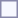<table style="border:1px solid #8888aa; background-color:#f7f8ff; padding:5px; font-size:95%; margin: 0px 12px 12px 0px;">
</table>
